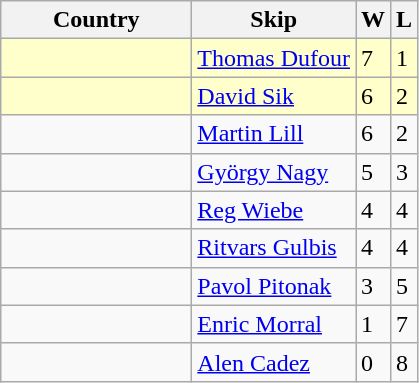<table class="wikitable">
<tr>
<th bgcolor="#efefef" width="120">Country</th>
<th bgcolor="#efefef">Skip</th>
<th bgcolor="#efefef">W</th>
<th bgcolor="#efefef">L</th>
</tr>
<tr bgcolor="#ffffcc">
<td></td>
<td><a href='#'>Thomas Dufour</a></td>
<td>7</td>
<td>1</td>
</tr>
<tr bgcolor="#ffffcc">
<td></td>
<td><a href='#'>David Sik</a></td>
<td>6</td>
<td>2</td>
</tr>
<tr>
<td></td>
<td><a href='#'>Martin Lill</a></td>
<td>6</td>
<td>2</td>
</tr>
<tr>
<td></td>
<td><a href='#'>György Nagy</a></td>
<td>5</td>
<td>3</td>
</tr>
<tr>
<td></td>
<td><a href='#'>Reg Wiebe</a></td>
<td>4</td>
<td>4</td>
</tr>
<tr>
<td></td>
<td><a href='#'>Ritvars Gulbis</a></td>
<td>4</td>
<td>4</td>
</tr>
<tr>
<td></td>
<td><a href='#'>Pavol Pitonak</a></td>
<td>3</td>
<td>5</td>
</tr>
<tr>
<td></td>
<td><a href='#'>Enric Morral</a></td>
<td>1</td>
<td>7</td>
</tr>
<tr>
<td></td>
<td><a href='#'>Alen Cadez</a></td>
<td>0</td>
<td>8</td>
</tr>
</table>
